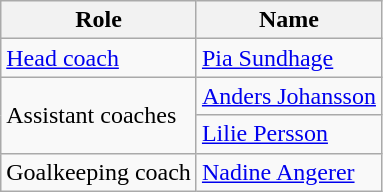<table class="wikitable">
<tr>
<th>Role</th>
<th>Name</th>
</tr>
<tr>
<td><a href='#'>Head coach</a></td>
<td> <a href='#'>Pia Sundhage</a></td>
</tr>
<tr>
<td rowspan=2>Assistant coaches</td>
<td> <a href='#'>Anders Johansson</a></td>
</tr>
<tr>
<td> <a href='#'>Lilie Persson</a></td>
</tr>
<tr>
<td>Goalkeeping coach</td>
<td> <a href='#'>Nadine Angerer</a></td>
</tr>
</table>
